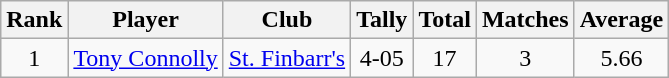<table class="wikitable">
<tr>
<th>Rank</th>
<th>Player</th>
<th>Club</th>
<th>Tally</th>
<th>Total</th>
<th>Matches</th>
<th>Average</th>
</tr>
<tr>
<td rowspan=1 align=center>1</td>
<td><a href='#'>Tony Connolly</a></td>
<td><a href='#'>St. Finbarr's</a></td>
<td align=center>4-05</td>
<td align=center>17</td>
<td align=center>3</td>
<td align=center>5.66</td>
</tr>
</table>
